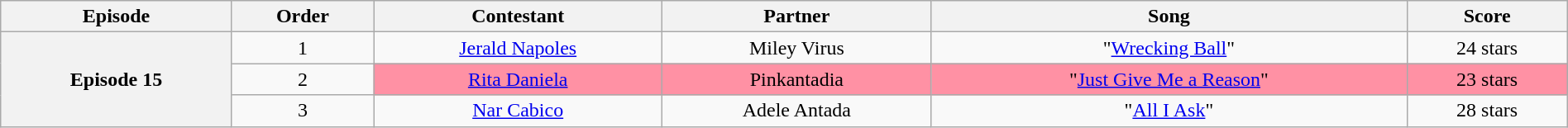<table class="wikitable" style="text-align:center; width:100%;">
<tr>
<th>Episode</th>
<th>Order</th>
<th>Contestant</th>
<th>Partner</th>
<th>Song</th>
<th>Score</th>
</tr>
<tr>
<th rowspan=3>Episode 15<br></th>
<td>1</td>
<td><a href='#'>Jerald Napoles</a></td>
<td>Miley Virus</td>
<td>"<a href='#'>Wrecking Ball</a>"</td>
<td>24 stars</td>
</tr>
<tr>
<td>2</td>
<td style="background:#FF91A4;"><a href='#'>Rita Daniela</a></td>
<td style="background:#FF91A4;">Pinkantadia</td>
<td style="background:#FF91A4;">"<a href='#'>Just Give Me a Reason</a>"</td>
<td style="background:#FF91A4;">23 stars</td>
</tr>
<tr>
<td>3</td>
<td><a href='#'>Nar Cabico</a></td>
<td>Adele Antada</td>
<td>"<a href='#'>All I Ask</a>"</td>
<td>28 stars</td>
</tr>
</table>
